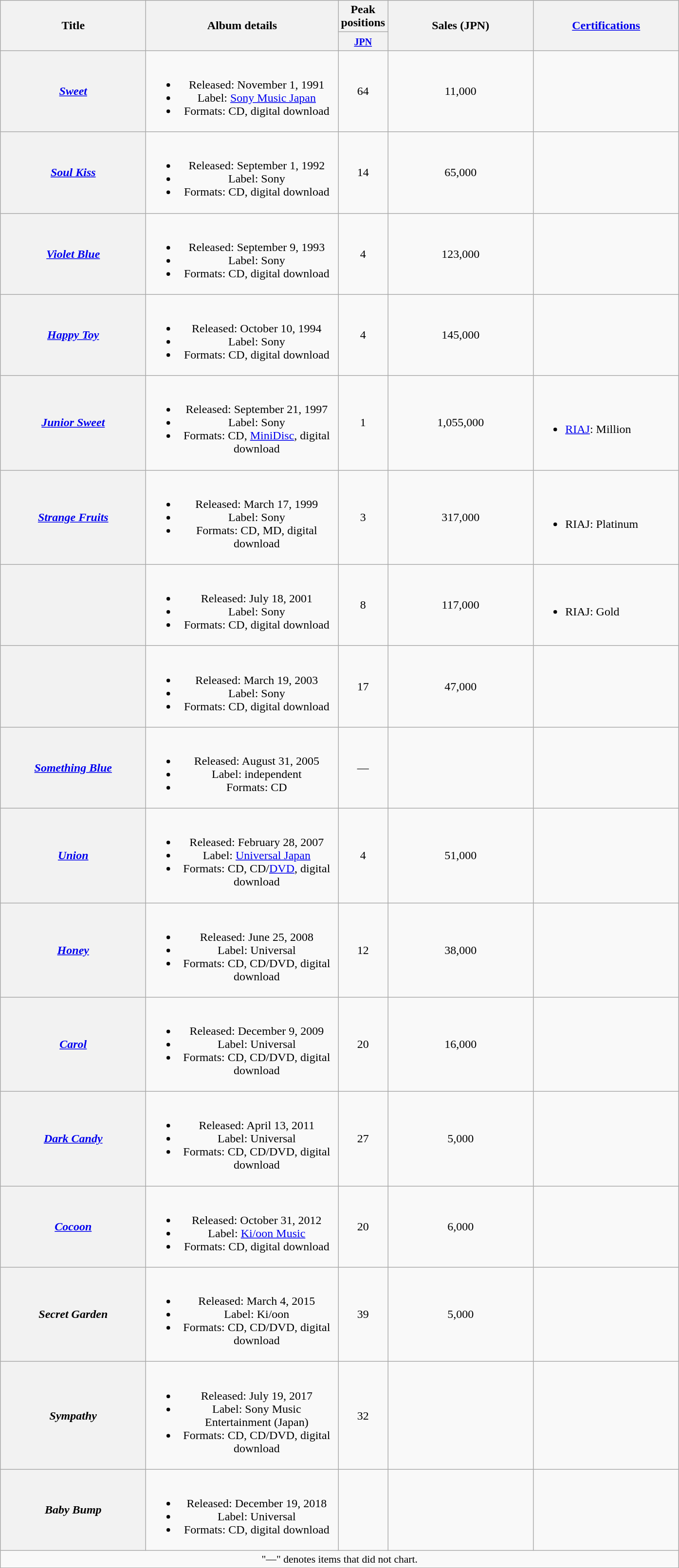<table class="wikitable plainrowheaders" style="text-align:center;">
<tr>
<th style="width:12em;" rowspan="2">Title</th>
<th style="width:16em;" rowspan="2">Album details</th>
<th colspan="1">Peak positions</th>
<th style="width:12em;" rowspan="2">Sales (JPN)</th>
<th style="width:12em;" rowspan="2"><a href='#'>Certifications</a></th>
</tr>
<tr>
<th style="width:2.5em;"><small><a href='#'>JPN</a></small><br></th>
</tr>
<tr>
<th scope="row"><em><a href='#'>Sweet</a></em></th>
<td><br><ul><li>Released: November 1, 1991 </li><li>Label: <a href='#'>Sony Music Japan</a></li><li>Formats: CD, digital download</li></ul></td>
<td>64</td>
<td>11,000</td>
<td align="left"></td>
</tr>
<tr>
<th scope="row"><em><a href='#'>Soul Kiss</a></em></th>
<td><br><ul><li>Released: September 1, 1992 </li><li>Label: Sony</li><li>Formats: CD, digital download</li></ul></td>
<td>14</td>
<td>65,000</td>
<td align="left"></td>
</tr>
<tr>
<th scope="row"><em><a href='#'>Violet Blue</a></em></th>
<td><br><ul><li>Released: September 9, 1993 </li><li>Label: Sony</li><li>Formats: CD, digital download</li></ul></td>
<td>4</td>
<td>123,000</td>
<td align="left"></td>
</tr>
<tr>
<th scope="row"><em><a href='#'>Happy Toy</a></em></th>
<td><br><ul><li>Released: October 10, 1994 </li><li>Label: Sony</li><li>Formats: CD, digital download</li></ul></td>
<td>4</td>
<td>145,000</td>
<td align="left"></td>
</tr>
<tr>
<th scope="row"><em><a href='#'>Junior Sweet</a></em></th>
<td><br><ul><li>Released: September 21, 1997 </li><li>Label: Sony</li><li>Formats: CD, <a href='#'>MiniDisc</a>, digital download</li></ul></td>
<td>1</td>
<td>1,055,000</td>
<td align="left"><br><ul><li><a href='#'>RIAJ</a>: Million</li></ul></td>
</tr>
<tr>
<th scope="row"><em><a href='#'>Strange Fruits</a></em></th>
<td><br><ul><li>Released: March 17, 1999 </li><li>Label: Sony</li><li>Formats: CD, MD, digital download</li></ul></td>
<td>3</td>
<td>317,000</td>
<td align="left"><br><ul><li>RIAJ: Platinum</li></ul></td>
</tr>
<tr>
<th scope="row"></th>
<td><br><ul><li>Released: July 18, 2001 </li><li>Label: Sony</li><li>Formats: CD, digital download</li></ul></td>
<td>8</td>
<td>117,000</td>
<td align="left"><br><ul><li>RIAJ: Gold</li></ul></td>
</tr>
<tr>
<th scope="row"></th>
<td><br><ul><li>Released: March 19, 2003 </li><li>Label: Sony</li><li>Formats: CD, digital download</li></ul></td>
<td>17</td>
<td>47,000</td>
<td align="left"></td>
</tr>
<tr>
<th scope="row"><em><a href='#'>Something Blue</a></em></th>
<td><br><ul><li>Released: August 31, 2005 </li><li>Label: independent</li><li>Formats: CD</li></ul></td>
<td>—</td>
<td></td>
<td align="left"></td>
</tr>
<tr>
<th scope="row"><em><a href='#'>Union</a></em></th>
<td><br><ul><li>Released: February 28, 2007 </li><li>Label: <a href='#'>Universal Japan</a></li><li>Formats: CD, CD/<a href='#'>DVD</a>, digital download</li></ul></td>
<td>4</td>
<td>51,000</td>
<td align="left"></td>
</tr>
<tr>
<th scope="row"><em><a href='#'>Honey</a></em></th>
<td><br><ul><li>Released: June 25, 2008 </li><li>Label: Universal</li><li>Formats: CD, CD/DVD, digital download</li></ul></td>
<td>12</td>
<td>38,000</td>
<td align="left"></td>
</tr>
<tr>
<th scope="row"><em><a href='#'>Carol</a></em></th>
<td><br><ul><li>Released: December 9, 2009 </li><li>Label: Universal</li><li>Formats: CD, CD/DVD, digital download</li></ul></td>
<td>20</td>
<td>16,000</td>
<td align="left"></td>
</tr>
<tr>
<th scope="row"><em><a href='#'>Dark Candy</a></em></th>
<td><br><ul><li>Released: April 13, 2011 </li><li>Label: Universal</li><li>Formats: CD, CD/DVD, digital download</li></ul></td>
<td>27</td>
<td>5,000</td>
<td align="left"></td>
</tr>
<tr>
<th scope="row"><em><a href='#'>Cocoon</a></em></th>
<td><br><ul><li>Released: October 31, 2012 </li><li>Label: <a href='#'>Ki/oon Music</a></li><li>Formats: CD, digital download</li></ul></td>
<td>20</td>
<td>6,000</td>
<td align="left"></td>
</tr>
<tr>
<th scope="row"><em>Secret Garden</em></th>
<td><br><ul><li>Released: March 4, 2015 </li><li>Label: Ki/oon</li><li>Formats: CD, CD/DVD, digital download</li></ul></td>
<td>39</td>
<td>5,000</td>
<td align="left"></td>
</tr>
<tr>
<th scope="row"><em>Sympathy</em></th>
<td><br><ul><li>Released: July 19, 2017 </li><li>Label: Sony Music Entertainment (Japan)</li><li>Formats: CD, CD/DVD, digital download</li></ul></td>
<td>32</td>
<td></td>
<td align="left"></td>
</tr>
<tr>
<th scope="row"><em>Baby Bump</em></th>
<td><br><ul><li>Released: December 19, 2018 </li><li>Label: Universal</li><li>Formats: CD, digital download</li></ul></td>
<td></td>
<td></td>
<td align="left"></td>
</tr>
<tr>
<td colspan="12" align="center" style="font-size:90%;">"—" denotes items that did not chart.</td>
</tr>
</table>
